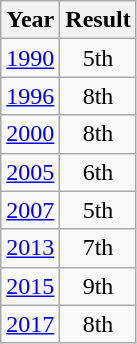<table class="wikitable" style="text-align:center">
<tr>
<th>Year</th>
<th>Result</th>
</tr>
<tr>
<td><a href='#'>1990</a></td>
<td>5th</td>
</tr>
<tr>
<td><a href='#'>1996</a></td>
<td>8th</td>
</tr>
<tr>
<td><a href='#'>2000</a></td>
<td>8th</td>
</tr>
<tr>
<td><a href='#'>2005</a></td>
<td>6th</td>
</tr>
<tr>
<td><a href='#'>2007</a></td>
<td>5th</td>
</tr>
<tr>
<td><a href='#'>2013</a></td>
<td>7th</td>
</tr>
<tr>
<td><a href='#'>2015</a></td>
<td>9th</td>
</tr>
<tr>
<td><a href='#'>2017</a></td>
<td>8th</td>
</tr>
</table>
